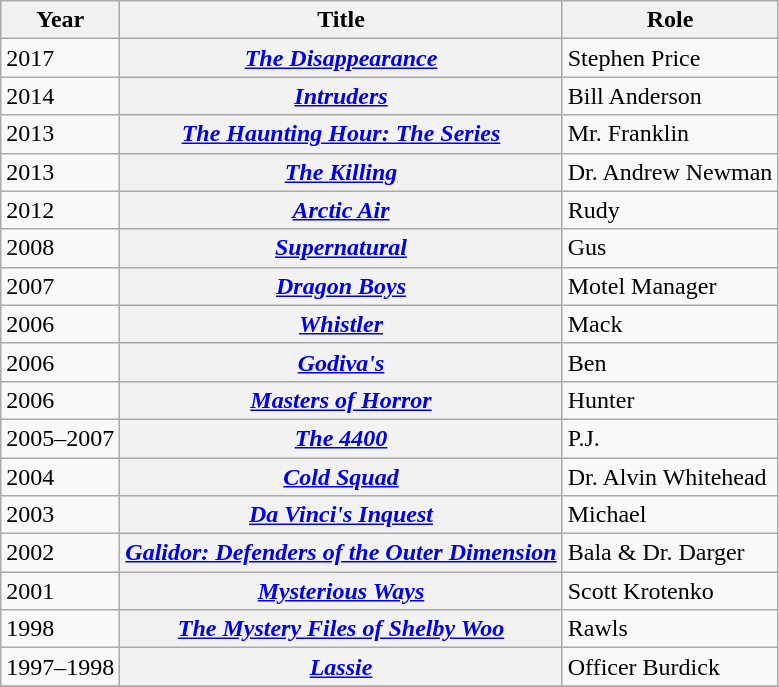<table class="wikitable sortable plainrowheaders">
<tr>
<th scope="col">Year</th>
<th scope="col">Title</th>
<th scope="col">Role</th>
</tr>
<tr>
<td>2017</td>
<th scope="row"><em><a href='#'>The Disappearance</a></em></th>
<td>Stephen Price</td>
</tr>
<tr>
<td>2014</td>
<th scope="row"><em><a href='#'>Intruders</a></em></th>
<td>Bill Anderson</td>
</tr>
<tr>
<td>2013</td>
<th scope="row"><em><a href='#'>The Haunting Hour: The Series</a></em></th>
<td>Mr. Franklin</td>
</tr>
<tr>
<td>2013</td>
<th scope="row"><em><a href='#'>The Killing</a></em></th>
<td>Dr. Andrew Newman</td>
</tr>
<tr>
<td>2012</td>
<th scope="row"><em><a href='#'>Arctic Air</a></em></th>
<td>Rudy</td>
</tr>
<tr>
<td>2008</td>
<th scope="row"><em><a href='#'>Supernatural</a></em></th>
<td>Gus</td>
</tr>
<tr>
<td>2007</td>
<th scope="row"><em><a href='#'>Dragon Boys</a></em></th>
<td>Motel Manager</td>
</tr>
<tr>
<td>2006</td>
<th scope="row"><em><a href='#'>Whistler</a></em></th>
<td>Mack</td>
</tr>
<tr>
<td>2006</td>
<th scope="row"><em><a href='#'>Godiva's</a></em></th>
<td>Ben</td>
</tr>
<tr>
<td>2006</td>
<th scope="row"><em><a href='#'>Masters of Horror</a></em></th>
<td>Hunter</td>
</tr>
<tr>
<td>2005–2007</td>
<th scope="row"><em><a href='#'>The 4400</a></em></th>
<td>P.J.</td>
</tr>
<tr>
<td>2004</td>
<th scope="row"><em><a href='#'>Cold Squad</a></em></th>
<td>Dr. Alvin Whitehead</td>
</tr>
<tr>
<td>2003</td>
<th scope="row"><em><a href='#'>Da Vinci's Inquest</a></em></th>
<td>Michael</td>
</tr>
<tr>
<td>2002</td>
<th scope="row"><em><a href='#'>Galidor: Defenders of the Outer Dimension</a></em></th>
<td>Bala & Dr. Darger</td>
</tr>
<tr>
<td>2001</td>
<th scope="row"><em><a href='#'>Mysterious Ways</a></em></th>
<td>Scott Krotenko</td>
</tr>
<tr>
<td>1998</td>
<th scope="row"><em><a href='#'>The Mystery Files of Shelby Woo</a></em></th>
<td>Rawls</td>
</tr>
<tr>
<td>1997–1998</td>
<th scope="row"><em><a href='#'>Lassie</a></em></th>
<td>Officer Burdick</td>
</tr>
<tr>
</tr>
</table>
